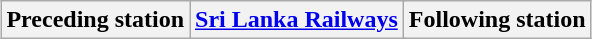<table class="wikitable" style="margin: 0.5em auto; text-align: center;">
<tr>
<th>Preceding station</th>
<th colspan="3"><strong><a href='#'>Sri Lanka Railways</a></strong></th>
<th>Following station<br></th>
</tr>
</table>
